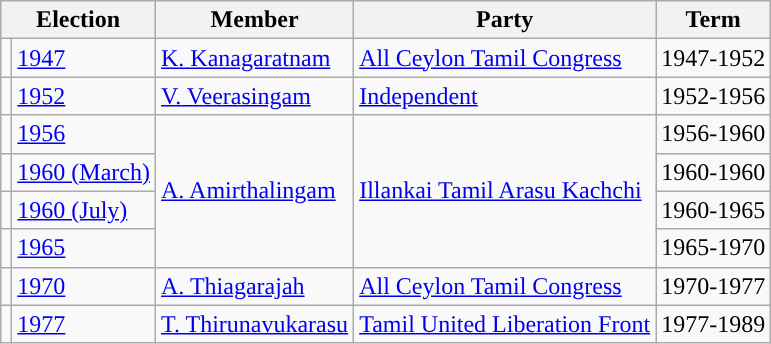<table class="wikitable">
<tr>
<th colspan="2">Election</th>
<th>Member</th>
<th>Party</th>
<th>Term</th>
</tr>
<tr>
<td style="background-color: "></td>
<td><a href='#'>1947</a></td>
<td><a href='#'>K. Kanagaratnam</a></td>
<td><a href='#'>All Ceylon Tamil Congress</a></td>
<td>1947-1952</td>
</tr>
<tr>
<td style="background-color: "></td>
<td><a href='#'>1952</a></td>
<td><a href='#'>V. Veerasingam</a></td>
<td><a href='#'>Independent</a></td>
<td>1952-1956</td>
</tr>
<tr>
<td style="background-color: "></td>
<td><a href='#'>1956</a></td>
<td rowspan ="4"><a href='#'>A. Amirthalingam</a></td>
<td rowspan ="4"><a href='#'>Illankai Tamil Arasu Kachchi</a></td>
<td>1956-1960</td>
</tr>
<tr>
<td style="background-color: "></td>
<td><a href='#'>1960 (March)</a></td>
<td>1960-1960</td>
</tr>
<tr>
<td style="background-color: "></td>
<td><a href='#'>1960 (July)</a></td>
<td>1960-1965</td>
</tr>
<tr>
<td style="background-color: "></td>
<td><a href='#'>1965</a></td>
<td>1965-1970</td>
</tr>
<tr>
<td style="background-color: "></td>
<td><a href='#'>1970</a></td>
<td><a href='#'>A. Thiagarajah</a></td>
<td><a href='#'>All Ceylon Tamil Congress</a></td>
<td>1970-1977</td>
</tr>
<tr>
<td style="background-color: "></td>
<td><a href='#'>1977</a></td>
<td><a href='#'>T. Thirunavukarasu</a></td>
<td><a href='#'>Tamil United Liberation Front</a></td>
<td>1977-1989</td>
</tr>
</table>
